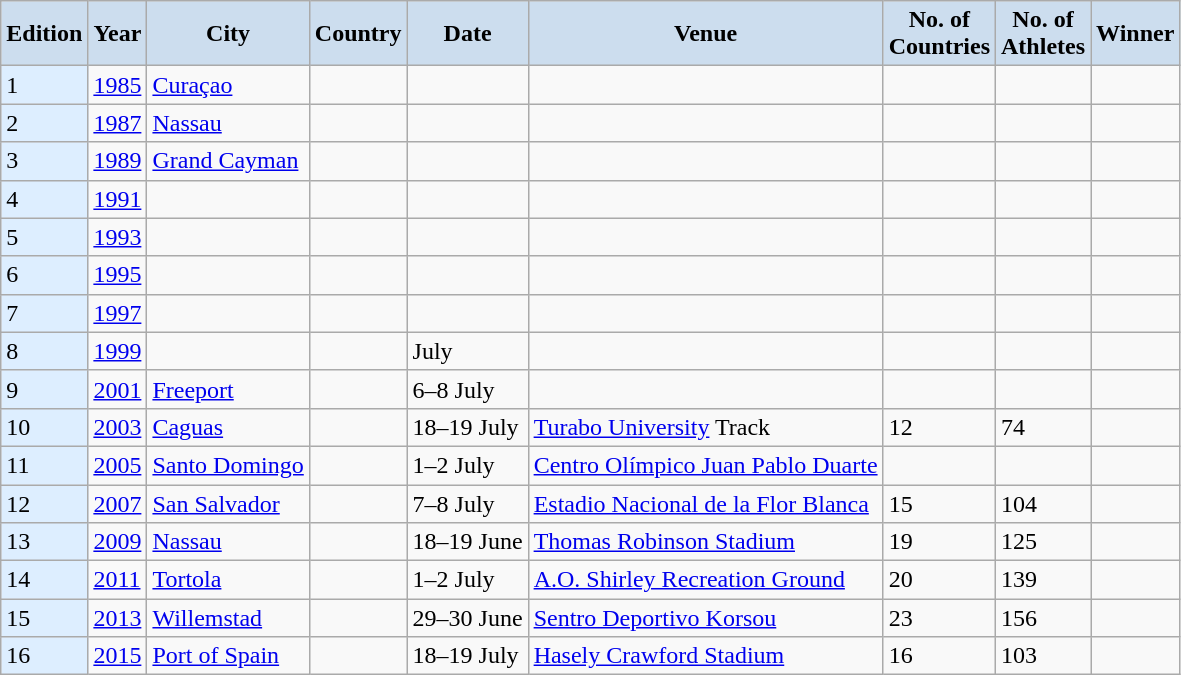<table class="wikitable" align="center">
<tr>
<th style="background-color: #CCDDEE;">Edition</th>
<th style="background-color: #CCDDEE;">Year</th>
<th style="background-color: #CCDDEE;">City</th>
<th style="background-color: #CCDDEE;">Country</th>
<th style="background-color: #CCDDEE;">Date</th>
<th style="background-color: #CCDDEE;">Venue</th>
<th style="background-color: #CCDDEE;">No. of <br>Countries</th>
<th style="background-color: #CCDDEE;">No. of<br>Athletes</th>
<th style="background-color: #CCDDEE;">Winner</th>
</tr>
<tr>
<td bgcolor=DDEEFF>1</td>
<td><a href='#'>1985</a></td>
<td><a href='#'>Curaçao</a></td>
<td></td>
<td></td>
<td></td>
<td></td>
<td></td>
<td></td>
</tr>
<tr>
<td bgcolor=DDEEFF>2</td>
<td><a href='#'>1987</a></td>
<td><a href='#'>Nassau</a></td>
<td></td>
<td></td>
<td></td>
<td></td>
<td></td>
<td></td>
</tr>
<tr>
<td bgcolor=DDEEFF>3</td>
<td><a href='#'>1989</a></td>
<td><a href='#'>Grand Cayman</a></td>
<td></td>
<td></td>
<td></td>
<td></td>
<td></td>
<td></td>
</tr>
<tr>
<td bgcolor=DDEEFF>4</td>
<td><a href='#'>1991</a></td>
<td></td>
<td></td>
<td></td>
<td></td>
<td></td>
<td></td>
<td></td>
</tr>
<tr>
<td bgcolor=DDEEFF>5</td>
<td><a href='#'>1993</a></td>
<td></td>
<td></td>
<td></td>
<td></td>
<td></td>
<td></td>
<td></td>
</tr>
<tr>
<td bgcolor=DDEEFF>6</td>
<td><a href='#'>1995</a></td>
<td></td>
<td></td>
<td></td>
<td></td>
<td></td>
<td></td>
<td></td>
</tr>
<tr>
<td bgcolor=DDEEFF>7</td>
<td><a href='#'>1997</a></td>
<td></td>
<td></td>
<td></td>
<td></td>
<td></td>
<td></td>
<td></td>
</tr>
<tr>
<td bgcolor=DDEEFF>8</td>
<td><a href='#'>1999</a></td>
<td></td>
<td></td>
<td>July</td>
<td></td>
<td></td>
<td></td>
<td></td>
</tr>
<tr>
<td bgcolor=DDEEFF>9</td>
<td><a href='#'>2001</a></td>
<td><a href='#'>Freeport</a></td>
<td></td>
<td>6–8 July</td>
<td></td>
<td></td>
<td></td>
<td></td>
</tr>
<tr>
<td bgcolor=DDEEFF>10</td>
<td><a href='#'>2003</a></td>
<td><a href='#'>Caguas</a></td>
<td></td>
<td>18–19 July</td>
<td><a href='#'>Turabo University</a> Track</td>
<td>12</td>
<td>74</td>
<td></td>
</tr>
<tr>
<td bgcolor=DDEEFF>11</td>
<td><a href='#'>2005</a></td>
<td><a href='#'>Santo Domingo</a></td>
<td></td>
<td>1–2 July</td>
<td><a href='#'>Centro Olímpico Juan Pablo Duarte</a></td>
<td></td>
<td></td>
<td></td>
</tr>
<tr>
<td bgcolor=DDEEFF>12</td>
<td><a href='#'>2007</a></td>
<td><a href='#'>San Salvador</a></td>
<td></td>
<td>7–8 July</td>
<td><a href='#'>Estadio Nacional de la Flor Blanca</a></td>
<td>15</td>
<td>104</td>
<td></td>
</tr>
<tr>
<td bgcolor=DDEEFF>13</td>
<td><a href='#'>2009</a></td>
<td><a href='#'>Nassau</a></td>
<td></td>
<td>18–19 June</td>
<td><a href='#'>Thomas Robinson Stadium</a></td>
<td>19</td>
<td>125</td>
<td></td>
</tr>
<tr>
<td bgcolor=DDEEFF>14</td>
<td><a href='#'>2011</a></td>
<td><a href='#'>Tortola</a></td>
<td></td>
<td>1–2 July</td>
<td><a href='#'>A.O. Shirley Recreation Ground</a></td>
<td>20</td>
<td>139</td>
<td></td>
</tr>
<tr>
<td bgcolor=DDEEFF>15</td>
<td><a href='#'>2013</a></td>
<td><a href='#'>Willemstad</a></td>
<td></td>
<td>29–30 June</td>
<td><a href='#'>Sentro Deportivo Korsou</a></td>
<td>23</td>
<td>156</td>
<td></td>
</tr>
<tr>
<td bgcolor=DDEEFF>16</td>
<td><a href='#'>2015</a></td>
<td><a href='#'>Port of Spain</a></td>
<td></td>
<td>18–19 July</td>
<td><a href='#'>Hasely Crawford Stadium</a></td>
<td>16</td>
<td>103</td>
<td></td>
</tr>
</table>
